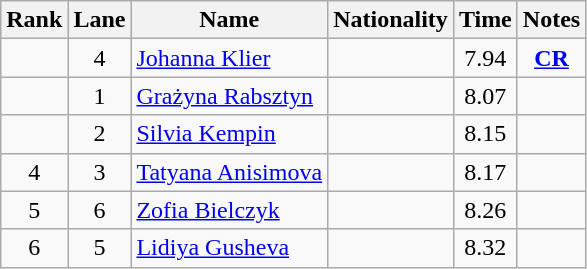<table class="wikitable sortable" style="text-align:center">
<tr>
<th>Rank</th>
<th>Lane</th>
<th>Name</th>
<th>Nationality</th>
<th>Time</th>
<th>Notes</th>
</tr>
<tr>
<td></td>
<td>4</td>
<td align="left"><a href='#'>Johanna Klier</a></td>
<td align=left></td>
<td>7.94</td>
<td><strong><a href='#'>CR</a></strong></td>
</tr>
<tr>
<td></td>
<td>1</td>
<td align="left"><a href='#'>Grażyna Rabsztyn</a></td>
<td align=left></td>
<td>8.07</td>
<td></td>
</tr>
<tr>
<td></td>
<td>2</td>
<td align="left"><a href='#'>Silvia Kempin</a></td>
<td align=left></td>
<td>8.15</td>
<td></td>
</tr>
<tr>
<td>4</td>
<td>3</td>
<td align="left"><a href='#'>Tatyana Anisimova</a></td>
<td align=left></td>
<td>8.17</td>
<td></td>
</tr>
<tr>
<td>5</td>
<td>6</td>
<td align="left"><a href='#'>Zofia Bielczyk</a></td>
<td align=left></td>
<td>8.26</td>
<td></td>
</tr>
<tr>
<td>6</td>
<td>5</td>
<td align="left"><a href='#'>Lidiya Gusheva</a></td>
<td align=left></td>
<td>8.32</td>
<td></td>
</tr>
</table>
